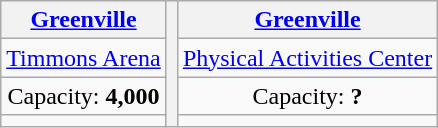<table class="wikitable" style="text-align:center">
<tr>
<th><a href='#'>Greenville</a></th>
<th rowspan=4><div></div></th>
<th><a href='#'>Greenville</a></th>
</tr>
<tr>
<td><a href='#'>Timmons Arena</a></td>
<td><a href='#'>Physical Activities Center</a></td>
</tr>
<tr>
<td>Capacity: <strong>4,000</strong></td>
<td>Capacity: <strong>?</strong></td>
</tr>
<tr>
<td></td>
<td></td>
</tr>
</table>
